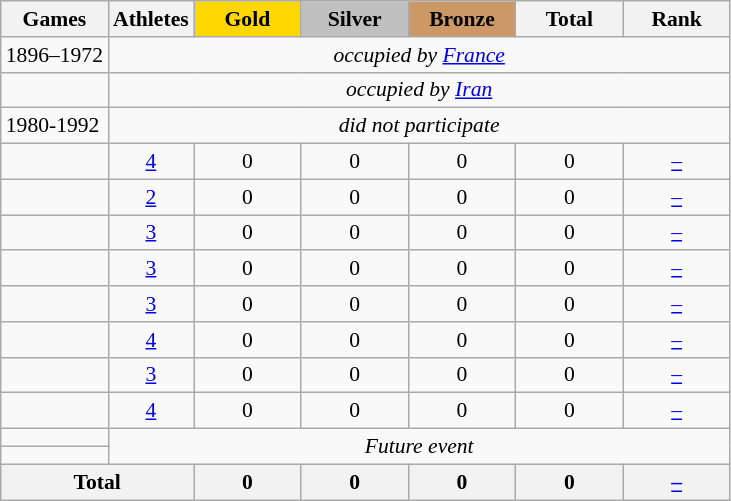<table class="wikitable" style="text-align:center; font-size:90%;">
<tr>
<th>Games</th>
<th>Athletes</th>
<td style="background:gold; width:4.5em; font-weight:bold;">Gold</td>
<td style="background:silver; width:4.5em; font-weight:bold;">Silver</td>
<td style="background:#cc9966; width:4.5em; font-weight:bold;">Bronze</td>
<th style="width:4.5em; font-weight:bold;">Total</th>
<th style="width:4.5em; font-weight:bold;">Rank</th>
</tr>
<tr>
<td align=left>1896–1972</td>
<td colspan=6><em>occupied by  <a href='#'>France</a></em></td>
</tr>
<tr>
<td align=left></td>
<td colspan=6><em>occupied by  <a href='#'>Iran</a></em></td>
</tr>
<tr>
<td align=left>1980-1992</td>
<td colspan=6;><em>did not participate</em></td>
</tr>
<tr>
<td align=left></td>
<td><a href='#'>4</a></td>
<td>0</td>
<td>0</td>
<td>0</td>
<td>0</td>
<td><a href='#'>–</a></td>
</tr>
<tr>
<td align=left></td>
<td><a href='#'>2</a></td>
<td>0</td>
<td>0</td>
<td>0</td>
<td>0</td>
<td><a href='#'>–</a></td>
</tr>
<tr>
<td align=left></td>
<td><a href='#'>3</a></td>
<td>0</td>
<td>0</td>
<td>0</td>
<td>0</td>
<td><a href='#'>–</a></td>
</tr>
<tr>
<td align=left></td>
<td><a href='#'>3</a></td>
<td>0</td>
<td>0</td>
<td>0</td>
<td>0</td>
<td><a href='#'>–</a></td>
</tr>
<tr>
<td align=left></td>
<td><a href='#'>3</a></td>
<td>0</td>
<td>0</td>
<td>0</td>
<td>0</td>
<td><a href='#'>–</a></td>
</tr>
<tr>
<td align=left></td>
<td><a href='#'>4</a></td>
<td>0</td>
<td>0</td>
<td>0</td>
<td>0</td>
<td><a href='#'>–</a></td>
</tr>
<tr>
<td align=left></td>
<td><a href='#'>3</a></td>
<td>0</td>
<td>0</td>
<td>0</td>
<td>0</td>
<td><a href='#'>–</a></td>
</tr>
<tr>
<td align=left></td>
<td><a href='#'>4</a></td>
<td>0</td>
<td>0</td>
<td>0</td>
<td>0</td>
<td><a href='#'>–</a></td>
</tr>
<tr>
<td align=left></td>
<td colspan=6; rowspan=2><em>Future event</em></td>
</tr>
<tr>
<td align=left></td>
</tr>
<tr>
<th colspan=2>Total</th>
<th>0</th>
<th>0</th>
<th>0</th>
<th>0</th>
<th><a href='#'>–</a></th>
</tr>
</table>
